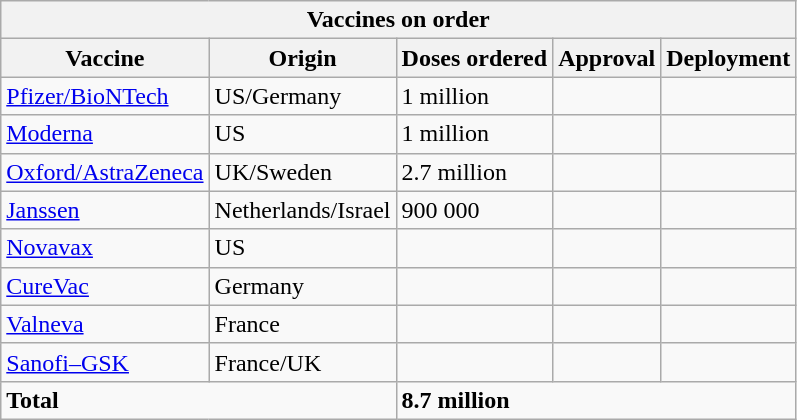<table class="wikitable">
<tr>
<th colspan=5>Vaccines on order</th>
</tr>
<tr>
<th>Vaccine</th>
<th>Origin</th>
<th>Doses ordered</th>
<th>Approval</th>
<th>Deployment</th>
</tr>
<tr>
<td><a href='#'>Pfizer/BioNTech</a></td>
<td>US/Germany</td>
<td>1 million</td>
<td></td>
<td></td>
</tr>
<tr>
<td><a href='#'>Moderna</a></td>
<td>US</td>
<td>1 million</td>
<td></td>
<td></td>
</tr>
<tr>
<td><a href='#'>Oxford/AstraZeneca</a></td>
<td>UK/Sweden</td>
<td>2.7 million</td>
<td></td>
<td></td>
</tr>
<tr>
<td><a href='#'>Janssen</a></td>
<td>Netherlands/Israel</td>
<td>900 000</td>
<td></td>
<td></td>
</tr>
<tr>
<td><a href='#'>Novavax</a></td>
<td>US</td>
<td></td>
<td></td>
<td></td>
</tr>
<tr>
<td><a href='#'>CureVac</a></td>
<td>Germany</td>
<td></td>
<td></td>
<td></td>
</tr>
<tr>
<td><a href='#'>Valneva</a></td>
<td>France</td>
<td></td>
<td></td>
<td></td>
</tr>
<tr>
<td><a href='#'>Sanofi–GSK</a></td>
<td>France/UK</td>
<td></td>
<td></td>
<td></td>
</tr>
<tr>
<td colspan="2"><strong>Total</strong></td>
<td colspan="3"><strong>8.7 million</strong></td>
</tr>
</table>
